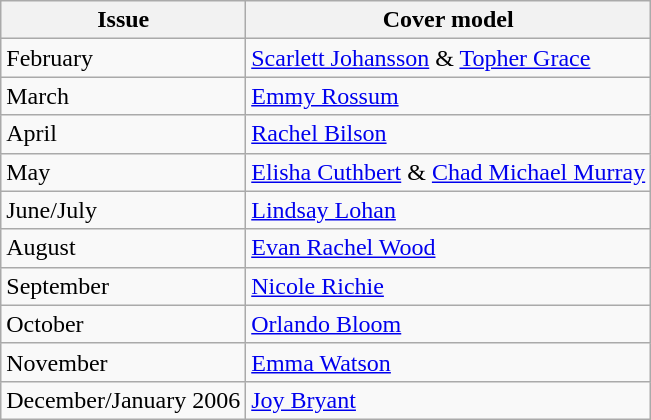<table class="sortable wikitable">
<tr>
<th>Issue</th>
<th>Cover model</th>
</tr>
<tr>
<td>February</td>
<td><a href='#'>Scarlett Johansson</a> & <a href='#'>Topher Grace</a></td>
</tr>
<tr>
<td>March</td>
<td><a href='#'>Emmy Rossum</a></td>
</tr>
<tr>
<td>April</td>
<td><a href='#'>Rachel Bilson</a></td>
</tr>
<tr>
<td>May</td>
<td><a href='#'>Elisha Cuthbert</a> & <a href='#'>Chad Michael Murray</a></td>
</tr>
<tr>
<td>June/July</td>
<td><a href='#'>Lindsay Lohan</a></td>
</tr>
<tr>
<td>August</td>
<td><a href='#'>Evan Rachel Wood</a></td>
</tr>
<tr>
<td>September</td>
<td><a href='#'>Nicole Richie</a></td>
</tr>
<tr>
<td>October</td>
<td><a href='#'>Orlando Bloom</a></td>
</tr>
<tr>
<td>November</td>
<td><a href='#'>Emma Watson</a></td>
</tr>
<tr>
<td>December/January 2006</td>
<td><a href='#'>Joy Bryant</a></td>
</tr>
</table>
